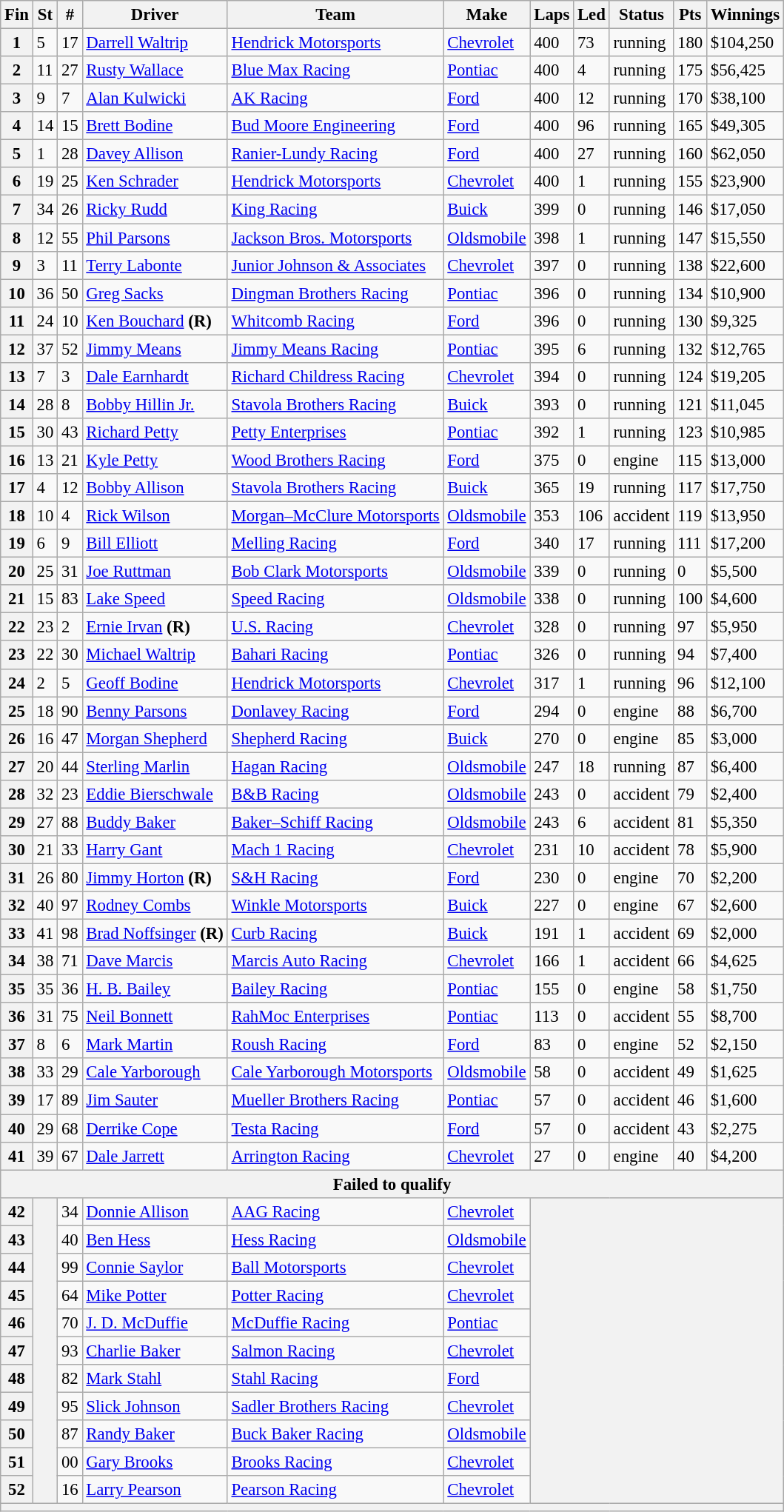<table class="wikitable" style="font-size:95%">
<tr>
<th>Fin</th>
<th>St</th>
<th>#</th>
<th>Driver</th>
<th>Team</th>
<th>Make</th>
<th>Laps</th>
<th>Led</th>
<th>Status</th>
<th>Pts</th>
<th>Winnings</th>
</tr>
<tr>
<th>1</th>
<td>5</td>
<td>17</td>
<td><a href='#'>Darrell Waltrip</a></td>
<td><a href='#'>Hendrick Motorsports</a></td>
<td><a href='#'>Chevrolet</a></td>
<td>400</td>
<td>73</td>
<td>running</td>
<td>180</td>
<td>$104,250</td>
</tr>
<tr>
<th>2</th>
<td>11</td>
<td>27</td>
<td><a href='#'>Rusty Wallace</a></td>
<td><a href='#'>Blue Max Racing</a></td>
<td><a href='#'>Pontiac</a></td>
<td>400</td>
<td>4</td>
<td>running</td>
<td>175</td>
<td>$56,425</td>
</tr>
<tr>
<th>3</th>
<td>9</td>
<td>7</td>
<td><a href='#'>Alan Kulwicki</a></td>
<td><a href='#'>AK Racing</a></td>
<td><a href='#'>Ford</a></td>
<td>400</td>
<td>12</td>
<td>running</td>
<td>170</td>
<td>$38,100</td>
</tr>
<tr>
<th>4</th>
<td>14</td>
<td>15</td>
<td><a href='#'>Brett Bodine</a></td>
<td><a href='#'>Bud Moore Engineering</a></td>
<td><a href='#'>Ford</a></td>
<td>400</td>
<td>96</td>
<td>running</td>
<td>165</td>
<td>$49,305</td>
</tr>
<tr>
<th>5</th>
<td>1</td>
<td>28</td>
<td><a href='#'>Davey Allison</a></td>
<td><a href='#'>Ranier-Lundy Racing</a></td>
<td><a href='#'>Ford</a></td>
<td>400</td>
<td>27</td>
<td>running</td>
<td>160</td>
<td>$62,050</td>
</tr>
<tr>
<th>6</th>
<td>19</td>
<td>25</td>
<td><a href='#'>Ken Schrader</a></td>
<td><a href='#'>Hendrick Motorsports</a></td>
<td><a href='#'>Chevrolet</a></td>
<td>400</td>
<td>1</td>
<td>running</td>
<td>155</td>
<td>$23,900</td>
</tr>
<tr>
<th>7</th>
<td>34</td>
<td>26</td>
<td><a href='#'>Ricky Rudd</a></td>
<td><a href='#'>King Racing</a></td>
<td><a href='#'>Buick</a></td>
<td>399</td>
<td>0</td>
<td>running</td>
<td>146</td>
<td>$17,050</td>
</tr>
<tr>
<th>8</th>
<td>12</td>
<td>55</td>
<td><a href='#'>Phil Parsons</a></td>
<td><a href='#'>Jackson Bros. Motorsports</a></td>
<td><a href='#'>Oldsmobile</a></td>
<td>398</td>
<td>1</td>
<td>running</td>
<td>147</td>
<td>$15,550</td>
</tr>
<tr>
<th>9</th>
<td>3</td>
<td>11</td>
<td><a href='#'>Terry Labonte</a></td>
<td><a href='#'>Junior Johnson & Associates</a></td>
<td><a href='#'>Chevrolet</a></td>
<td>397</td>
<td>0</td>
<td>running</td>
<td>138</td>
<td>$22,600</td>
</tr>
<tr>
<th>10</th>
<td>36</td>
<td>50</td>
<td><a href='#'>Greg Sacks</a></td>
<td><a href='#'>Dingman Brothers Racing</a></td>
<td><a href='#'>Pontiac</a></td>
<td>396</td>
<td>0</td>
<td>running</td>
<td>134</td>
<td>$10,900</td>
</tr>
<tr>
<th>11</th>
<td>24</td>
<td>10</td>
<td><a href='#'>Ken Bouchard</a> <strong>(R)</strong></td>
<td><a href='#'>Whitcomb Racing</a></td>
<td><a href='#'>Ford</a></td>
<td>396</td>
<td>0</td>
<td>running</td>
<td>130</td>
<td>$9,325</td>
</tr>
<tr>
<th>12</th>
<td>37</td>
<td>52</td>
<td><a href='#'>Jimmy Means</a></td>
<td><a href='#'>Jimmy Means Racing</a></td>
<td><a href='#'>Pontiac</a></td>
<td>395</td>
<td>6</td>
<td>running</td>
<td>132</td>
<td>$12,765</td>
</tr>
<tr>
<th>13</th>
<td>7</td>
<td>3</td>
<td><a href='#'>Dale Earnhardt</a></td>
<td><a href='#'>Richard Childress Racing</a></td>
<td><a href='#'>Chevrolet</a></td>
<td>394</td>
<td>0</td>
<td>running</td>
<td>124</td>
<td>$19,205</td>
</tr>
<tr>
<th>14</th>
<td>28</td>
<td>8</td>
<td><a href='#'>Bobby Hillin Jr.</a></td>
<td><a href='#'>Stavola Brothers Racing</a></td>
<td><a href='#'>Buick</a></td>
<td>393</td>
<td>0</td>
<td>running</td>
<td>121</td>
<td>$11,045</td>
</tr>
<tr>
<th>15</th>
<td>30</td>
<td>43</td>
<td><a href='#'>Richard Petty</a></td>
<td><a href='#'>Petty Enterprises</a></td>
<td><a href='#'>Pontiac</a></td>
<td>392</td>
<td>1</td>
<td>running</td>
<td>123</td>
<td>$10,985</td>
</tr>
<tr>
<th>16</th>
<td>13</td>
<td>21</td>
<td><a href='#'>Kyle Petty</a></td>
<td><a href='#'>Wood Brothers Racing</a></td>
<td><a href='#'>Ford</a></td>
<td>375</td>
<td>0</td>
<td>engine</td>
<td>115</td>
<td>$13,000</td>
</tr>
<tr>
<th>17</th>
<td>4</td>
<td>12</td>
<td><a href='#'>Bobby Allison</a></td>
<td><a href='#'>Stavola Brothers Racing</a></td>
<td><a href='#'>Buick</a></td>
<td>365</td>
<td>19</td>
<td>running</td>
<td>117</td>
<td>$17,750</td>
</tr>
<tr>
<th>18</th>
<td>10</td>
<td>4</td>
<td><a href='#'>Rick Wilson</a></td>
<td><a href='#'>Morgan–McClure Motorsports</a></td>
<td><a href='#'>Oldsmobile</a></td>
<td>353</td>
<td>106</td>
<td>accident</td>
<td>119</td>
<td>$13,950</td>
</tr>
<tr>
<th>19</th>
<td>6</td>
<td>9</td>
<td><a href='#'>Bill Elliott</a></td>
<td><a href='#'>Melling Racing</a></td>
<td><a href='#'>Ford</a></td>
<td>340</td>
<td>17</td>
<td>running</td>
<td>111</td>
<td>$17,200</td>
</tr>
<tr>
<th>20</th>
<td>25</td>
<td>31</td>
<td><a href='#'>Joe Ruttman</a></td>
<td><a href='#'>Bob Clark Motorsports</a></td>
<td><a href='#'>Oldsmobile</a></td>
<td>339</td>
<td>0</td>
<td>running</td>
<td>0</td>
<td>$5,500</td>
</tr>
<tr>
<th>21</th>
<td>15</td>
<td>83</td>
<td><a href='#'>Lake Speed</a></td>
<td><a href='#'>Speed Racing</a></td>
<td><a href='#'>Oldsmobile</a></td>
<td>338</td>
<td>0</td>
<td>running</td>
<td>100</td>
<td>$4,600</td>
</tr>
<tr>
<th>22</th>
<td>23</td>
<td>2</td>
<td><a href='#'>Ernie Irvan</a> <strong>(R)</strong></td>
<td><a href='#'>U.S. Racing</a></td>
<td><a href='#'>Chevrolet</a></td>
<td>328</td>
<td>0</td>
<td>running</td>
<td>97</td>
<td>$5,950</td>
</tr>
<tr>
<th>23</th>
<td>22</td>
<td>30</td>
<td><a href='#'>Michael Waltrip</a></td>
<td><a href='#'>Bahari Racing</a></td>
<td><a href='#'>Pontiac</a></td>
<td>326</td>
<td>0</td>
<td>running</td>
<td>94</td>
<td>$7,400</td>
</tr>
<tr>
<th>24</th>
<td>2</td>
<td>5</td>
<td><a href='#'>Geoff Bodine</a></td>
<td><a href='#'>Hendrick Motorsports</a></td>
<td><a href='#'>Chevrolet</a></td>
<td>317</td>
<td>1</td>
<td>running</td>
<td>96</td>
<td>$12,100</td>
</tr>
<tr>
<th>25</th>
<td>18</td>
<td>90</td>
<td><a href='#'>Benny Parsons</a></td>
<td><a href='#'>Donlavey Racing</a></td>
<td><a href='#'>Ford</a></td>
<td>294</td>
<td>0</td>
<td>engine</td>
<td>88</td>
<td>$6,700</td>
</tr>
<tr>
<th>26</th>
<td>16</td>
<td>47</td>
<td><a href='#'>Morgan Shepherd</a></td>
<td><a href='#'>Shepherd Racing</a></td>
<td><a href='#'>Buick</a></td>
<td>270</td>
<td>0</td>
<td>engine</td>
<td>85</td>
<td>$3,000</td>
</tr>
<tr>
<th>27</th>
<td>20</td>
<td>44</td>
<td><a href='#'>Sterling Marlin</a></td>
<td><a href='#'>Hagan Racing</a></td>
<td><a href='#'>Oldsmobile</a></td>
<td>247</td>
<td>18</td>
<td>running</td>
<td>87</td>
<td>$6,400</td>
</tr>
<tr>
<th>28</th>
<td>32</td>
<td>23</td>
<td><a href='#'>Eddie Bierschwale</a></td>
<td><a href='#'>B&B Racing</a></td>
<td><a href='#'>Oldsmobile</a></td>
<td>243</td>
<td>0</td>
<td>accident</td>
<td>79</td>
<td>$2,400</td>
</tr>
<tr>
<th>29</th>
<td>27</td>
<td>88</td>
<td><a href='#'>Buddy Baker</a></td>
<td><a href='#'>Baker–Schiff Racing</a></td>
<td><a href='#'>Oldsmobile</a></td>
<td>243</td>
<td>6</td>
<td>accident</td>
<td>81</td>
<td>$5,350</td>
</tr>
<tr>
<th>30</th>
<td>21</td>
<td>33</td>
<td><a href='#'>Harry Gant</a></td>
<td><a href='#'>Mach 1 Racing</a></td>
<td><a href='#'>Chevrolet</a></td>
<td>231</td>
<td>10</td>
<td>accident</td>
<td>78</td>
<td>$5,900</td>
</tr>
<tr>
<th>31</th>
<td>26</td>
<td>80</td>
<td><a href='#'>Jimmy Horton</a> <strong>(R)</strong></td>
<td><a href='#'>S&H Racing</a></td>
<td><a href='#'>Ford</a></td>
<td>230</td>
<td>0</td>
<td>engine</td>
<td>70</td>
<td>$2,200</td>
</tr>
<tr>
<th>32</th>
<td>40</td>
<td>97</td>
<td><a href='#'>Rodney Combs</a></td>
<td><a href='#'>Winkle Motorsports</a></td>
<td><a href='#'>Buick</a></td>
<td>227</td>
<td>0</td>
<td>engine</td>
<td>67</td>
<td>$2,600</td>
</tr>
<tr>
<th>33</th>
<td>41</td>
<td>98</td>
<td><a href='#'>Brad Noffsinger</a> <strong>(R)</strong></td>
<td><a href='#'>Curb Racing</a></td>
<td><a href='#'>Buick</a></td>
<td>191</td>
<td>1</td>
<td>accident</td>
<td>69</td>
<td>$2,000</td>
</tr>
<tr>
<th>34</th>
<td>38</td>
<td>71</td>
<td><a href='#'>Dave Marcis</a></td>
<td><a href='#'>Marcis Auto Racing</a></td>
<td><a href='#'>Chevrolet</a></td>
<td>166</td>
<td>1</td>
<td>accident</td>
<td>66</td>
<td>$4,625</td>
</tr>
<tr>
<th>35</th>
<td>35</td>
<td>36</td>
<td><a href='#'>H. B. Bailey</a></td>
<td><a href='#'>Bailey Racing</a></td>
<td><a href='#'>Pontiac</a></td>
<td>155</td>
<td>0</td>
<td>engine</td>
<td>58</td>
<td>$1,750</td>
</tr>
<tr>
<th>36</th>
<td>31</td>
<td>75</td>
<td><a href='#'>Neil Bonnett</a></td>
<td><a href='#'>RahMoc Enterprises</a></td>
<td><a href='#'>Pontiac</a></td>
<td>113</td>
<td>0</td>
<td>accident</td>
<td>55</td>
<td>$8,700</td>
</tr>
<tr>
<th>37</th>
<td>8</td>
<td>6</td>
<td><a href='#'>Mark Martin</a></td>
<td><a href='#'>Roush Racing</a></td>
<td><a href='#'>Ford</a></td>
<td>83</td>
<td>0</td>
<td>engine</td>
<td>52</td>
<td>$2,150</td>
</tr>
<tr>
<th>38</th>
<td>33</td>
<td>29</td>
<td><a href='#'>Cale Yarborough</a></td>
<td><a href='#'>Cale Yarborough Motorsports</a></td>
<td><a href='#'>Oldsmobile</a></td>
<td>58</td>
<td>0</td>
<td>accident</td>
<td>49</td>
<td>$1,625</td>
</tr>
<tr>
<th>39</th>
<td>17</td>
<td>89</td>
<td><a href='#'>Jim Sauter</a></td>
<td><a href='#'>Mueller Brothers Racing</a></td>
<td><a href='#'>Pontiac</a></td>
<td>57</td>
<td>0</td>
<td>accident</td>
<td>46</td>
<td>$1,600</td>
</tr>
<tr>
<th>40</th>
<td>29</td>
<td>68</td>
<td><a href='#'>Derrike Cope</a></td>
<td><a href='#'>Testa Racing</a></td>
<td><a href='#'>Ford</a></td>
<td>57</td>
<td>0</td>
<td>accident</td>
<td>43</td>
<td>$2,275</td>
</tr>
<tr>
<th>41</th>
<td>39</td>
<td>67</td>
<td><a href='#'>Dale Jarrett</a></td>
<td><a href='#'>Arrington Racing</a></td>
<td><a href='#'>Chevrolet</a></td>
<td>27</td>
<td>0</td>
<td>engine</td>
<td>40</td>
<td>$4,200</td>
</tr>
<tr>
<th colspan="11">Failed to qualify</th>
</tr>
<tr>
<th>42</th>
<th rowspan="11"></th>
<td>34</td>
<td><a href='#'>Donnie Allison</a></td>
<td><a href='#'>AAG Racing</a></td>
<td><a href='#'>Chevrolet</a></td>
<th colspan="5" rowspan="11"></th>
</tr>
<tr>
<th>43</th>
<td>40</td>
<td><a href='#'>Ben Hess</a></td>
<td><a href='#'>Hess Racing</a></td>
<td><a href='#'>Oldsmobile</a></td>
</tr>
<tr>
<th>44</th>
<td>99</td>
<td><a href='#'>Connie Saylor</a></td>
<td><a href='#'>Ball Motorsports</a></td>
<td><a href='#'>Chevrolet</a></td>
</tr>
<tr>
<th>45</th>
<td>64</td>
<td><a href='#'>Mike Potter</a></td>
<td><a href='#'>Potter Racing</a></td>
<td><a href='#'>Chevrolet</a></td>
</tr>
<tr>
<th>46</th>
<td>70</td>
<td><a href='#'>J. D. McDuffie</a></td>
<td><a href='#'>McDuffie Racing</a></td>
<td><a href='#'>Pontiac</a></td>
</tr>
<tr>
<th>47</th>
<td>93</td>
<td><a href='#'>Charlie Baker</a></td>
<td><a href='#'>Salmon Racing</a></td>
<td><a href='#'>Chevrolet</a></td>
</tr>
<tr>
<th>48</th>
<td>82</td>
<td><a href='#'>Mark Stahl</a></td>
<td><a href='#'>Stahl Racing</a></td>
<td><a href='#'>Ford</a></td>
</tr>
<tr>
<th>49</th>
<td>95</td>
<td><a href='#'>Slick Johnson</a></td>
<td><a href='#'>Sadler Brothers Racing</a></td>
<td><a href='#'>Chevrolet</a></td>
</tr>
<tr>
<th>50</th>
<td>87</td>
<td><a href='#'>Randy Baker</a></td>
<td><a href='#'>Buck Baker Racing</a></td>
<td><a href='#'>Oldsmobile</a></td>
</tr>
<tr>
<th>51</th>
<td>00</td>
<td><a href='#'>Gary Brooks</a></td>
<td><a href='#'>Brooks Racing</a></td>
<td><a href='#'>Chevrolet</a></td>
</tr>
<tr>
<th>52</th>
<td>16</td>
<td><a href='#'>Larry Pearson</a></td>
<td><a href='#'>Pearson Racing</a></td>
<td><a href='#'>Chevrolet</a></td>
</tr>
<tr>
<th colspan="11"></th>
</tr>
</table>
